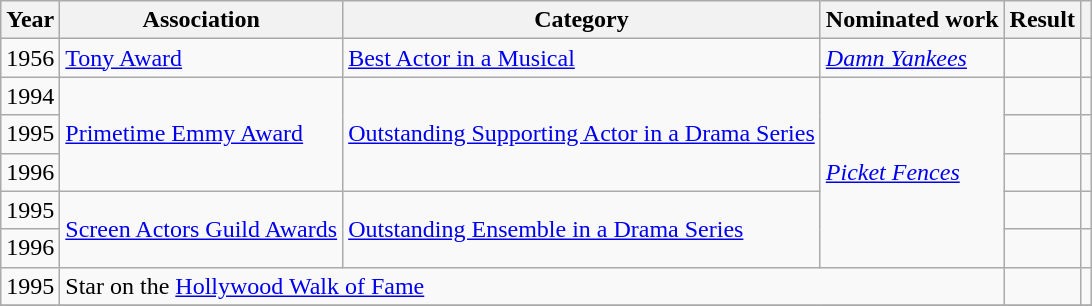<table class="wikitable sortable">
<tr>
<th>Year</th>
<th>Association</th>
<th>Category</th>
<th>Nominated work</th>
<th>Result</th>
<th class=unsortable></th>
</tr>
<tr>
<td>1956</td>
<td><a href='#'>Tony Award</a></td>
<td><a href='#'>Best Actor in a Musical</a></td>
<td><em><a href='#'>Damn Yankees</a></em></td>
<td></td>
<td></td>
</tr>
<tr>
<td>1994</td>
<td rowspan=3><a href='#'>Primetime Emmy Award</a></td>
<td rowspan=3><a href='#'>Outstanding Supporting Actor in a Drama Series</a></td>
<td rowspan=5><em><a href='#'>Picket Fences</a></em></td>
<td></td>
<td></td>
</tr>
<tr>
<td>1995</td>
<td></td>
<td></td>
</tr>
<tr>
<td>1996</td>
<td></td>
<td></td>
</tr>
<tr>
<td>1995</td>
<td rowspan=2><a href='#'>Screen Actors Guild Awards</a></td>
<td rowspan=2><a href='#'>Outstanding Ensemble in a Drama Series</a></td>
<td></td>
<td></td>
</tr>
<tr>
<td>1996</td>
<td></td>
<td></td>
</tr>
<tr>
<td>1995</td>
<td colspan=3>Star on the <a href='#'>Hollywood Walk of Fame</a></td>
<td></td>
<td></td>
</tr>
<tr>
</tr>
</table>
